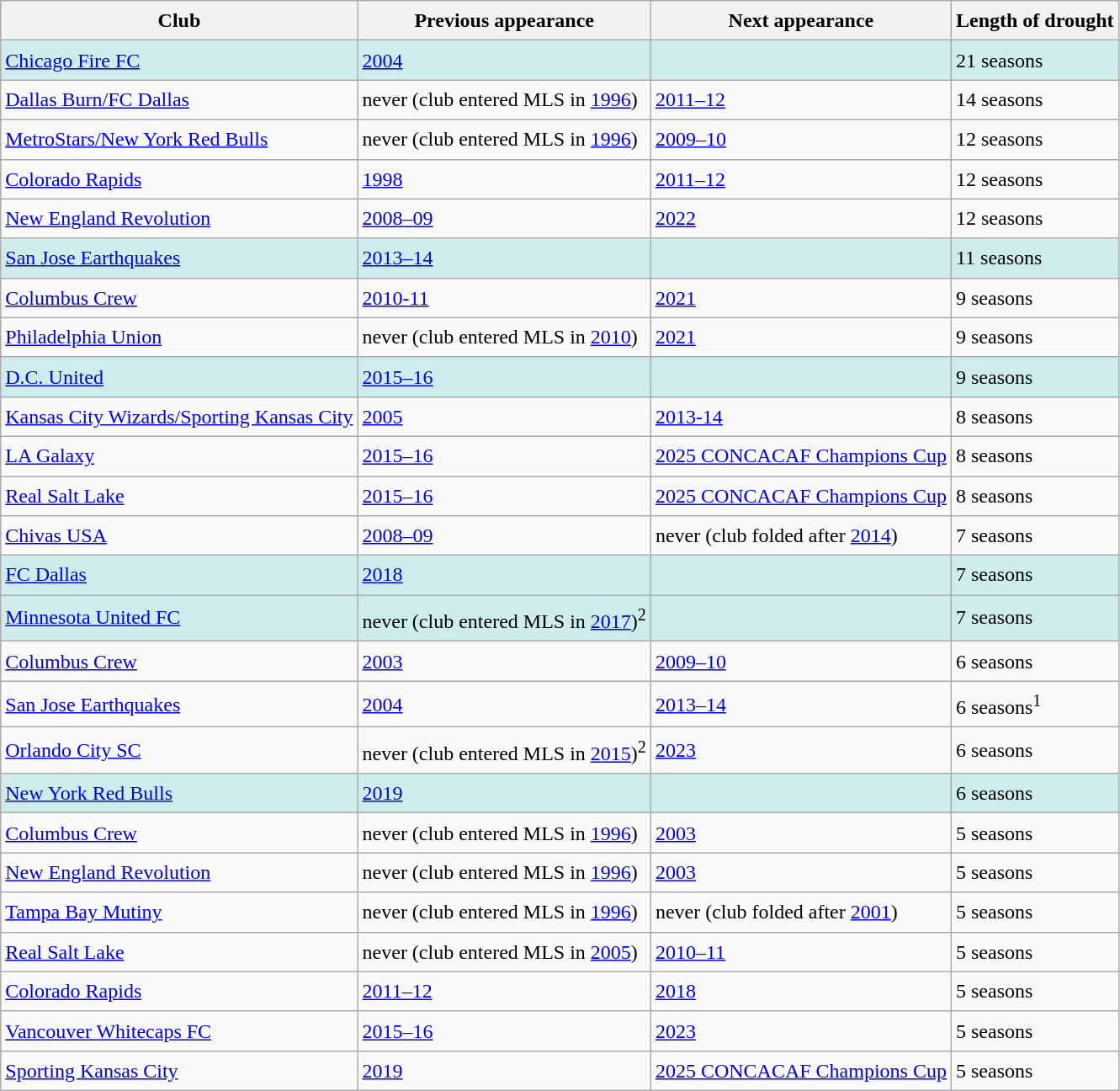<table class="wikitable sortable" style="font-size:1.00em; line-height:1.5em;">
<tr>
<th>Club</th>
<th>Previous appearance</th>
<th>Next appearance</th>
<th>Length of drought</th>
</tr>
<tr style="background:#CFECEC">
<td align="left"><a href='#'>Chicago Fire FC</a></td>
<td><a href='#'>2004</a></td>
<td></td>
<td>21 seasons</td>
</tr>
<tr>
<td align="left"><a href='#'>Dallas Burn/FC Dallas</a></td>
<td>never (club entered MLS in <a href='#'>1996</a>)</td>
<td><a href='#'>2011–12</a></td>
<td>14 seasons</td>
</tr>
<tr>
<td align="left"><a href='#'>MetroStars/New York Red Bulls</a></td>
<td>never (club entered MLS in <a href='#'>1996</a>)</td>
<td><a href='#'>2009–10</a></td>
<td>12 seasons</td>
</tr>
<tr>
<td align="left"><a href='#'>Colorado Rapids</a></td>
<td><a href='#'>1998</a></td>
<td><a href='#'>2011–12</a></td>
<td>12 seasons</td>
</tr>
<tr>
<td align="left"><a href='#'>New England Revolution</a></td>
<td><a href='#'>2008–09</a></td>
<td><a href='#'>2022</a></td>
<td>12 seasons</td>
</tr>
<tr style="background:#CFECEC">
<td align="left"><a href='#'>San Jose Earthquakes</a></td>
<td><a href='#'>2013–14</a></td>
<td></td>
<td>11 seasons</td>
</tr>
<tr>
<td align="left"><a href='#'>Columbus Crew</a></td>
<td><a href='#'>2010-11</a></td>
<td><a href='#'>2021</a></td>
<td>9 seasons</td>
</tr>
<tr>
<td align="left"><a href='#'>Philadelphia Union</a></td>
<td>never (club entered MLS in <a href='#'>2010</a>)</td>
<td><a href='#'>2021</a></td>
<td>9 seasons</td>
</tr>
<tr style="background:#CFECEC">
<td align="left"><a href='#'>D.C. United</a></td>
<td><a href='#'>2015–16</a></td>
<td></td>
<td>9 seasons</td>
</tr>
<tr>
<td align="left"><a href='#'>Kansas City Wizards/Sporting Kansas City</a></td>
<td><a href='#'>2005</a></td>
<td><a href='#'>2013-14</a></td>
<td>8 seasons</td>
</tr>
<tr>
<td align="left"><a href='#'>LA Galaxy</a></td>
<td><a href='#'>2015–16</a></td>
<td><a href='#'>2025 CONCACAF Champions Cup</a></td>
<td>8 seasons</td>
</tr>
<tr>
<td align="left"><a href='#'>Real Salt Lake</a></td>
<td><a href='#'>2015–16</a></td>
<td><a href='#'>2025 CONCACAF Champions Cup</a></td>
<td>8 seasons</td>
</tr>
<tr>
<td align="left"><a href='#'>Chivas USA</a></td>
<td><a href='#'>2008–09</a></td>
<td>never (club folded after <a href='#'>2014</a>)</td>
<td>7 seasons</td>
</tr>
<tr style="background:#CFECEC">
<td align="left"><a href='#'>FC Dallas</a></td>
<td><a href='#'>2018</a></td>
<td></td>
<td>7 seasons</td>
</tr>
<tr style="background:#CFECEC">
<td align="left"><a href='#'>Minnesota United FC</a></td>
<td>never (club entered MLS in <a href='#'>2017</a>)<sup>2</sup></td>
<td></td>
<td>7 seasons</td>
</tr>
<tr>
<td align="left"><a href='#'>Columbus Crew</a></td>
<td><a href='#'>2003</a></td>
<td><a href='#'>2009–10</a></td>
<td>6 seasons</td>
</tr>
<tr>
<td align="left"><a href='#'>San Jose Earthquakes</a></td>
<td><a href='#'>2004</a></td>
<td><a href='#'>2013–14</a></td>
<td>6 seasons<sup>1</sup></td>
</tr>
<tr>
<td align="left"><a href='#'>Orlando City SC</a></td>
<td>never (club entered MLS in <a href='#'>2015</a>)<sup>2</sup></td>
<td><a href='#'>2023</a></td>
<td>6 seasons</td>
</tr>
<tr style="background:#CFECEC">
<td align="left"><a href='#'>New York Red Bulls</a></td>
<td><a href='#'>2019</a></td>
<td></td>
<td>6 seasons</td>
</tr>
<tr>
<td align="left"><a href='#'>Columbus Crew</a></td>
<td>never (club entered MLS in <a href='#'>1996</a>)</td>
<td><a href='#'>2003</a></td>
<td>5 seasons</td>
</tr>
<tr>
<td align="left"><a href='#'>New England Revolution</a></td>
<td>never (club entered MLS in <a href='#'>1996</a>)</td>
<td><a href='#'>2003</a></td>
<td>5 seasons</td>
</tr>
<tr>
<td align="left"><a href='#'>Tampa Bay Mutiny</a></td>
<td>never (club entered MLS in <a href='#'>1996</a>)</td>
<td>never (club folded after <a href='#'>2001</a>)</td>
<td>5 seasons</td>
</tr>
<tr>
<td align="left"><a href='#'>Real Salt Lake</a></td>
<td>never (club entered MLS in <a href='#'>2005</a>)</td>
<td><a href='#'>2010–11</a></td>
<td>5 seasons</td>
</tr>
<tr>
<td align="left"><a href='#'>Colorado Rapids</a></td>
<td><a href='#'>2011–12</a></td>
<td><a href='#'>2018</a></td>
<td>5 seasons</td>
</tr>
<tr>
<td align="left"><a href='#'>Vancouver Whitecaps FC</a></td>
<td><a href='#'>2015–16</a></td>
<td><a href='#'>2023</a></td>
<td>5 seasons</td>
</tr>
<tr>
<td align="left"><a href='#'>Sporting Kansas City</a></td>
<td><a href='#'>2019</a></td>
<td><a href='#'>2025 CONCACAF Champions Cup</a></td>
<td>5 seasons</td>
</tr>
</table>
